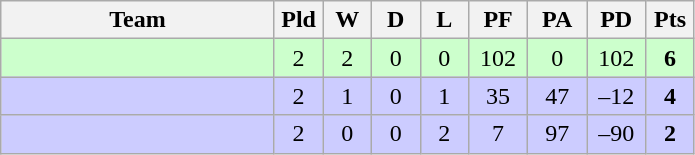<table class="wikitable" style="text-align:center;">
<tr>
<th width=175>Team</th>
<th width=25 abbr="Played">Pld</th>
<th width=25 abbr="Won">W</th>
<th width=25 abbr="Drawn">D</th>
<th width=25 abbr="Lost">L</th>
<th width=32 abbr="Points for">PF</th>
<th width=32 abbr="Points against">PA</th>
<th width=32 abbr="Points difference">PD</th>
<th width=25 abbr="Points">Pts</th>
</tr>
<tr bgcolor=ccffcc>
<td align=left></td>
<td>2</td>
<td>2</td>
<td>0</td>
<td>0</td>
<td>102</td>
<td>0</td>
<td>102</td>
<td><strong>6</strong></td>
</tr>
<tr bgcolor=ccccff>
<td align=left></td>
<td>2</td>
<td>1</td>
<td>0</td>
<td>1</td>
<td>35</td>
<td>47</td>
<td>–12</td>
<td><strong>4</strong></td>
</tr>
<tr bgcolor=ccccff>
<td align=left></td>
<td>2</td>
<td>0</td>
<td>0</td>
<td>2</td>
<td>7</td>
<td>97</td>
<td>–90</td>
<td><strong>2</strong></td>
</tr>
</table>
